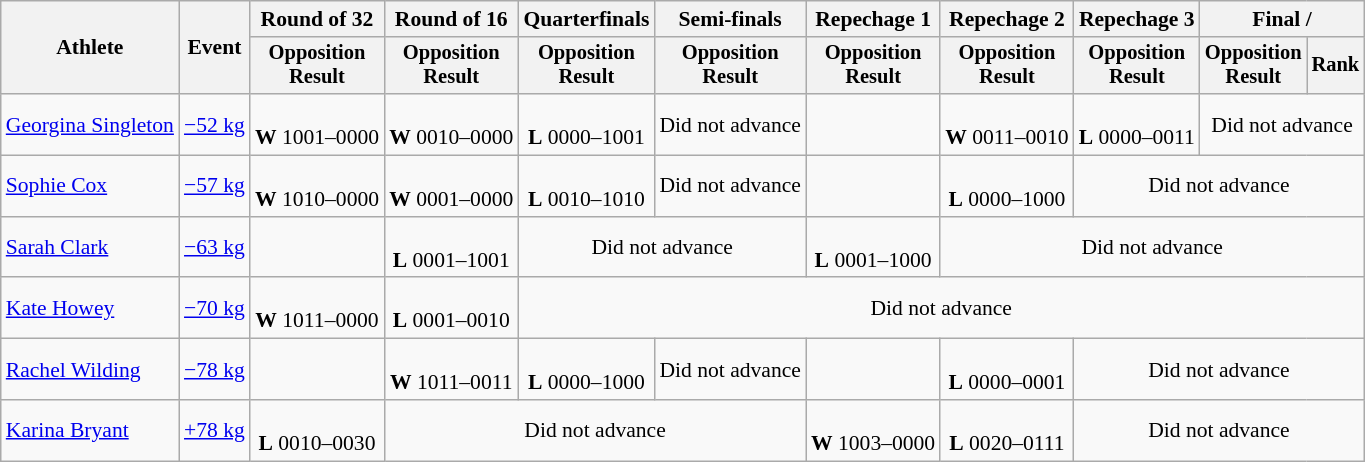<table class="wikitable" style="font-size:90%">
<tr>
<th rowspan="2">Athlete</th>
<th rowspan="2">Event</th>
<th>Round of 32</th>
<th>Round of 16</th>
<th>Quarterfinals</th>
<th>Semi-finals</th>
<th>Repechage 1</th>
<th>Repechage 2</th>
<th>Repechage 3</th>
<th colspan=2>Final / </th>
</tr>
<tr style="font-size:95%">
<th>Opposition<br>Result</th>
<th>Opposition<br>Result</th>
<th>Opposition<br>Result</th>
<th>Opposition<br>Result</th>
<th>Opposition<br>Result</th>
<th>Opposition<br>Result</th>
<th>Opposition<br>Result</th>
<th>Opposition<br>Result</th>
<th>Rank</th>
</tr>
<tr align=center>
<td align=left><a href='#'>Georgina Singleton</a></td>
<td align=left><a href='#'>−52 kg</a></td>
<td><br><strong>W</strong> 1001–0000</td>
<td><br><strong>W</strong> 0010–0000</td>
<td><br><strong>L</strong> 0000–1001</td>
<td>Did not advance</td>
<td></td>
<td><br><strong>W</strong> 0011–0010</td>
<td><br><strong>L</strong> 0000–0011</td>
<td colspan=2>Did not advance</td>
</tr>
<tr align=center>
<td align=left><a href='#'>Sophie Cox</a></td>
<td align=left><a href='#'>−57 kg</a></td>
<td><br><strong>W</strong> 1010–0000</td>
<td><br><strong>W</strong> 0001–0000</td>
<td><br><strong>L</strong> 0010–1010</td>
<td>Did not advance</td>
<td></td>
<td><br><strong>L</strong> 0000–1000</td>
<td colspan=3>Did not advance</td>
</tr>
<tr align=center>
<td align=left><a href='#'>Sarah Clark</a></td>
<td align=left><a href='#'>−63 kg</a></td>
<td></td>
<td><br><strong>L</strong> 0001–1001</td>
<td colspan=2>Did not advance</td>
<td><br><strong>L</strong> 0001–1000</td>
<td colspan=4>Did not advance</td>
</tr>
<tr align=center>
<td align=left><a href='#'>Kate Howey</a></td>
<td align=left><a href='#'>−70 kg</a></td>
<td><br><strong>W</strong> 1011–0000</td>
<td><br><strong>L</strong> 0001–0010</td>
<td colspan=7>Did not advance</td>
</tr>
<tr align=center>
<td align=left><a href='#'>Rachel Wilding</a></td>
<td align=left><a href='#'>−78 kg</a></td>
<td></td>
<td><br><strong>W</strong> 1011–0011</td>
<td><br><strong>L</strong> 0000–1000</td>
<td>Did not advance</td>
<td></td>
<td><br><strong>L</strong> 0000–0001</td>
<td colspan=3>Did not advance</td>
</tr>
<tr align=center>
<td align=left><a href='#'>Karina Bryant</a></td>
<td align=left><a href='#'>+78 kg</a></td>
<td><br><strong>L</strong> 0010–0030</td>
<td colspan=3>Did not advance</td>
<td><br><strong>W</strong> 1003–0000</td>
<td><br><strong>L</strong> 0020–0111</td>
<td colspan=3>Did not advance</td>
</tr>
</table>
